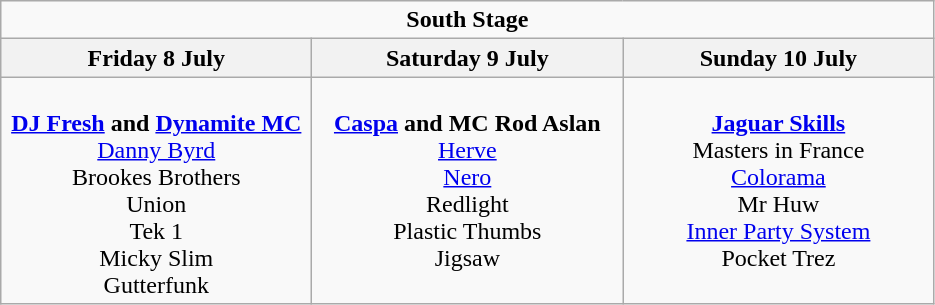<table class="wikitable">
<tr>
<td colspan="3" align="center"><strong>South Stage</strong></td>
</tr>
<tr>
<th>Friday 8 July</th>
<th>Saturday 9 July</th>
<th>Sunday 10 July</th>
</tr>
<tr>
<td valign="top" align="center" width=200><br><strong><a href='#'>DJ Fresh</a> and <a href='#'>Dynamite MC</a></strong>
<br> <a href='#'>Danny Byrd</a>
<br> Brookes Brothers
<br> Union
<br> Tek 1
<br> Micky Slim
<br> Gutterfunk</td>
<td valign="top" align="center" width=200><br><strong><a href='#'>Caspa</a> and MC Rod Aslan</strong>
<br> <a href='#'>Herve</a>
<br> <a href='#'>Nero</a>
<br> Redlight
<br> Plastic Thumbs
<br> Jigsaw</td>
<td valign="top" align="center" width=200><br><strong><a href='#'>Jaguar Skills</a></strong>
<br> Masters in France
<br> <a href='#'>Colorama</a>
<br> Mr Huw
<br> <a href='#'>Inner Party System</a>
<br> Pocket Trez</td>
</tr>
</table>
